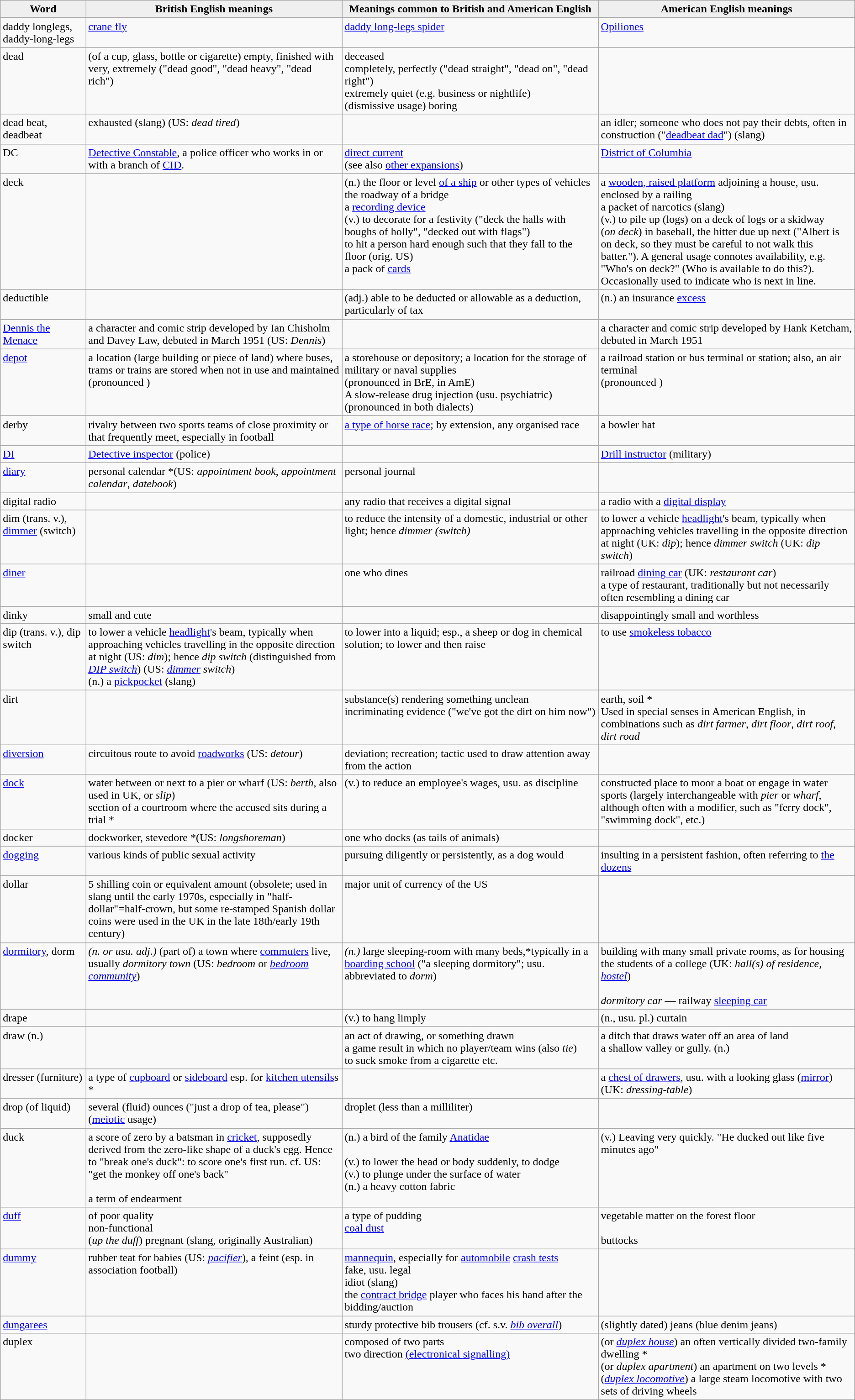<table class="wikitable">
<tr>
<th style="width:10%; background:#efefef;">Word</th>
<th style="width:30%; background:#efefef;">British English meanings</th>
<th style="width:30%; background:#efefef;">Meanings common to British and American English</th>
<th style="width:30%; background:#efefef;">American English meanings</th>
</tr>
<tr valign="top">
<td>daddy longlegs, daddy-long-legs</td>
<td><a href='#'>crane fly</a></td>
<td><a href='#'>daddy long-legs spider</a></td>
<td><a href='#'>Opiliones</a></td>
</tr>
<tr valign="top">
<td>dead</td>
<td>(of a cup, glass, bottle or cigarette) empty, finished with<br>very, extremely ("dead good", "dead heavy", "dead rich")</td>
<td>deceased<br>completely, perfectly ("dead straight", "dead on", "dead right")<br>extremely quiet (e.g. business or nightlife)<br>(dismissive usage) boring</td>
<td> </td>
</tr>
<tr valign="top">
<td>dead beat, deadbeat</td>
<td>exhausted (slang) (US: <em>dead tired</em>)</td>
<td> </td>
<td>an idler; someone who does not pay their debts, often in construction ("<a href='#'>deadbeat dad</a>") (slang)</td>
</tr>
<tr valign="top">
<td>DC</td>
<td><a href='#'>Detective Constable</a>, a police officer who works in or with a branch of <a href='#'>CID</a>.</td>
<td><a href='#'>direct current</a><br>(see also <a href='#'>other expansions</a>)</td>
<td><a href='#'>District of Columbia</a></td>
</tr>
<tr valign="top">
<td>deck</td>
<td> </td>
<td>(n.) the floor or level <a href='#'>of a ship</a> or other types of vehicles<br>the roadway of a bridge<br>a <a href='#'>recording device</a><br>(v.) to decorate for a festivity ("deck the halls with boughs of holly", "decked out with flags")<br>to hit a person hard enough such that they fall to the floor (orig. US) <br> a pack of <a href='#'>cards</a></td>
<td>a <a href='#'>wooden, raised platform</a> adjoining a house, usu. enclosed by a railing<br>a packet of narcotics (slang)<br>(v.) to pile up (logs) on a deck of logs or a skidway<br>(<em>on deck</em>) in baseball, the hitter due up next ("Albert is on deck, so they must be careful to not walk this batter."). A general usage connotes availability, e.g. "Who's on deck?" (Who is available to do this?). Occasionally used to indicate who is next in line.</td>
</tr>
<tr valign="top">
<td>deductible</td>
<td> </td>
<td>(adj.) able to be deducted or allowable as a deduction, particularly of tax</td>
<td>(n.) an insurance <a href='#'>excess</a></td>
</tr>
<tr valign="top">
<td><a href='#'>Dennis the Menace</a></td>
<td>a character and comic strip developed by Ian Chisholm and Davey Law, debuted in March 1951 (US: <em>Dennis</em>)</td>
<td> </td>
<td>a character and comic strip developed by Hank Ketcham, debuted in March 1951</td>
</tr>
<tr valign="top">
<td><a href='#'>depot</a></td>
<td>a location (large building or piece of land) where buses, trams or trains are stored when not in use and maintained<br>(pronounced )</td>
<td>a storehouse or depository; a location for the storage of military or naval supplies<br>(pronounced  in BrE,  in AmE)<br>A slow-release drug injection (usu. psychiatric)<br>(pronounced  in both dialects)</td>
<td>a railroad station or bus terminal or station; also, an air terminal<br>(pronounced )</td>
</tr>
<tr valign="top">
<td>derby</td>
<td>rivalry between two sports teams of close proximity or that frequently meet, especially in football</td>
<td><a href='#'>a type of horse race</a>; by extension, any organised race</td>
<td>a bowler hat</td>
</tr>
<tr valign="top">
<td><a href='#'>DI</a></td>
<td><a href='#'>Detective inspector</a> (police)</td>
<td> </td>
<td><a href='#'>Drill instructor</a> (military)</td>
</tr>
<tr valign="top">
<td><a href='#'>diary</a></td>
<td>personal calendar *(US: <em>appointment book</em>, <em>appointment calendar</em>, <em>datebook</em>)</td>
<td>personal journal</td>
<td> </td>
</tr>
<tr valign="top">
<td>digital radio</td>
<td> </td>
<td>any radio that receives a digital signal</td>
<td>a radio with a <a href='#'>digital display</a></td>
</tr>
<tr valign="top">
<td>dim (trans. v.), <a href='#'>dimmer</a> (switch)</td>
<td> </td>
<td>to reduce the intensity of a domestic, industrial or other light; hence <em>dimmer (switch)</em></td>
<td>to lower a vehicle <a href='#'>headlight</a>'s beam, typically when approaching vehicles travelling in the opposite direction at night (UK: <em>dip</em>); hence <em>dimmer switch</em> (UK: <em>dip switch</em>)</td>
</tr>
<tr valign="top">
<td><a href='#'>diner</a></td>
<td> </td>
<td>one who dines</td>
<td>railroad <a href='#'>dining car</a> (UK: <em>restaurant car</em>)<br>a type of restaurant, traditionally but not necessarily often resembling a dining car</td>
</tr>
<tr valign="top">
<td>dinky</td>
<td>small and cute</td>
<td> </td>
<td>disappointingly small and worthless</td>
</tr>
<tr valign="top">
<td>dip (trans. v.), dip switch</td>
<td>to lower a vehicle <a href='#'>headlight</a>'s beam, typically when approaching vehicles travelling in the opposite direction at night (US: <em>dim</em>); hence <em>dip switch</em> (distinguished from <em><a href='#'>DIP switch</a></em>) (US: <em><a href='#'>dimmer</a> switch</em>)<br>(n.) a <a href='#'>pickpocket</a> (slang)</td>
<td>to lower into a liquid; esp., a sheep or dog in chemical solution; to lower and then raise</td>
<td>to use <a href='#'>smokeless tobacco</a></td>
</tr>
<tr valign="top">
<td>dirt</td>
<td> </td>
<td>substance(s) rendering something unclean<br>incriminating evidence ("we've got the dirt on him now")</td>
<td>earth, soil *<br> Used in special senses in American English, in combinations such as <em>dirt farmer</em>, <em>dirt floor</em>, <em>dirt roof</em>, <em>dirt road</em></td>
</tr>
<tr valign="top">
<td><a href='#'>diversion</a></td>
<td>circuitous route to avoid <a href='#'>roadworks</a> (US: <em>detour</em>)</td>
<td>deviation; recreation; tactic used to draw attention away from the action</td>
<td> </td>
</tr>
<tr valign="top">
<td><a href='#'>dock</a></td>
<td>water between or next to a pier or wharf (US: <em>berth</em>, also used in UK, or <em>slip</em>)<br>section of a courtroom where the accused sits during a trial *</td>
<td>(v.) to reduce an employee's wages, usu. as discipline</td>
<td>constructed place to moor a boat or engage in water sports (largely interchangeable with <em>pier</em> or <em>wharf</em>, although often with a modifier, such as "ferry dock", "swimming dock", etc.)</td>
</tr>
<tr valign="top">
<td>docker</td>
<td>dockworker, stevedore *(US: <em>longshoreman</em>)</td>
<td>one who docks (as tails of animals)</td>
<td> </td>
</tr>
<tr valign="top">
<td><a href='#'>dogging</a></td>
<td>various kinds of public sexual activity</td>
<td>pursuing diligently or persistently, as a dog would</td>
<td>insulting in a persistent fashion, often referring to <a href='#'>the dozens</a></td>
</tr>
<tr valign="top">
<td>dollar</td>
<td>5 shilling coin or equivalent amount (obsolete; used in slang until the early 1970s, especially in "half-dollar"=half-crown, but some re-stamped Spanish dollar coins were used in the UK in the late 18th/early 19th century)</td>
<td>major unit of currency of the US</td>
<td> </td>
</tr>
<tr valign="top">
<td><a href='#'>dormitory</a>, dorm</td>
<td><em>(n. or usu. adj.)</em> (part of) a town where <a href='#'>commuters</a> live, usually <em>dormitory town</em> (US: <em>bedroom</em> or <em><a href='#'>bedroom community</a></em>)</td>
<td><em>(n.)</em> large sleeping-room with many beds,*typically in a <a href='#'>boarding school</a> ("a sleeping dormitory"; usu. abbreviated to <em>dorm</em>)</td>
<td>building with many small private rooms, as for housing the students of a college (UK: <em>hall(s) of residence, <a href='#'>hostel</a></em>)<br><br><em>dormitory car</em> — railway <a href='#'>sleeping car</a></td>
</tr>
<tr valign="top">
<td>drape</td>
<td> </td>
<td>(v.) to hang limply</td>
<td>(n., usu. pl.) curtain</td>
</tr>
<tr valign="top">
<td>draw (n.)</td>
<td></td>
<td>an act of drawing, or something drawn<br>a game result in which no player/team wins (also <em>tie</em>)<br>to suck smoke from a cigarette etc.</td>
<td>a ditch that draws water off an area of land<br>a shallow valley or gully. (n.)</td>
</tr>
<tr valign="top">
<td>dresser (furniture)</td>
<td>a type of <a href='#'>cupboard</a> or <a href='#'>sideboard</a> esp. for <a href='#'>kitchen utensils</a>s *</td>
<td> </td>
<td>a <a href='#'>chest of drawers</a>, usu. with a looking glass (<a href='#'>mirror</a>) (UK: <em>dressing-table</em>)</td>
</tr>
<tr valign="top">
<td>drop (of liquid)</td>
<td>several (fluid) ounces ("just a drop of tea, please") (<a href='#'>meiotic</a> usage)</td>
<td>droplet (less than a milliliter)</td>
<td> </td>
</tr>
<tr valign="top">
<td>duck</td>
<td>a score of zero by a batsman in <a href='#'>cricket</a>, supposedly derived from the zero-like shape of a duck's egg. Hence to "break one's duck": to score one's first run. cf. US: "get the monkey off one's back"<br><br>a term of endearment</td>
<td>(n.) a bird of the family <a href='#'>Anatidae</a><br><br>(v.) to lower the head or body suddenly, to dodge<br>
(v.) to plunge under the surface of water<br>
(n.) a heavy cotton fabric</td>
<td>(v.) Leaving very quickly. "He ducked out like five minutes ago"</td>
</tr>
<tr valign="top">
<td><a href='#'>duff</a></td>
<td>of poor quality<br>non-functional<br>(<em>up the duff</em>) pregnant (slang, originally Australian)</td>
<td>a type of pudding<br><a href='#'>coal dust</a></td>
<td>vegetable matter on the forest floor<br><br>buttocks</td>
</tr>
<tr valign="top">
<td><a href='#'>dummy</a></td>
<td>rubber teat for babies (US: <em><a href='#'>pacifier</a></em>), a feint (esp. in association football)</td>
<td><a href='#'>mannequin</a>, especially for <a href='#'>automobile</a> <a href='#'>crash tests</a><br>fake, usu. legal<br>idiot (slang)<br>the <a href='#'>contract bridge</a> player who faces his hand after the bidding/auction</td>
<td> </td>
</tr>
<tr valign="top">
<td><a href='#'>dungarees</a></td>
<td> </td>
<td>sturdy protective bib trousers (cf. s.v. <em><a href='#'>bib overall</a></em>)</td>
<td>(slightly dated) jeans (blue denim jeans)</td>
</tr>
<tr valign="top">
<td>duplex</td>
<td> </td>
<td>composed of two parts<br>two direction <a href='#'>(electronical signalling)</a></td>
<td>(or <em><a href='#'>duplex house</a></em>) an often vertically divided two-family dwelling *<br>(or <em>duplex apartment</em>) an apartment on two levels *<br>(<em><a href='#'>duplex locomotive</a></em>) a large steam locomotive with two sets of driving wheels</td>
</tr>
</table>
